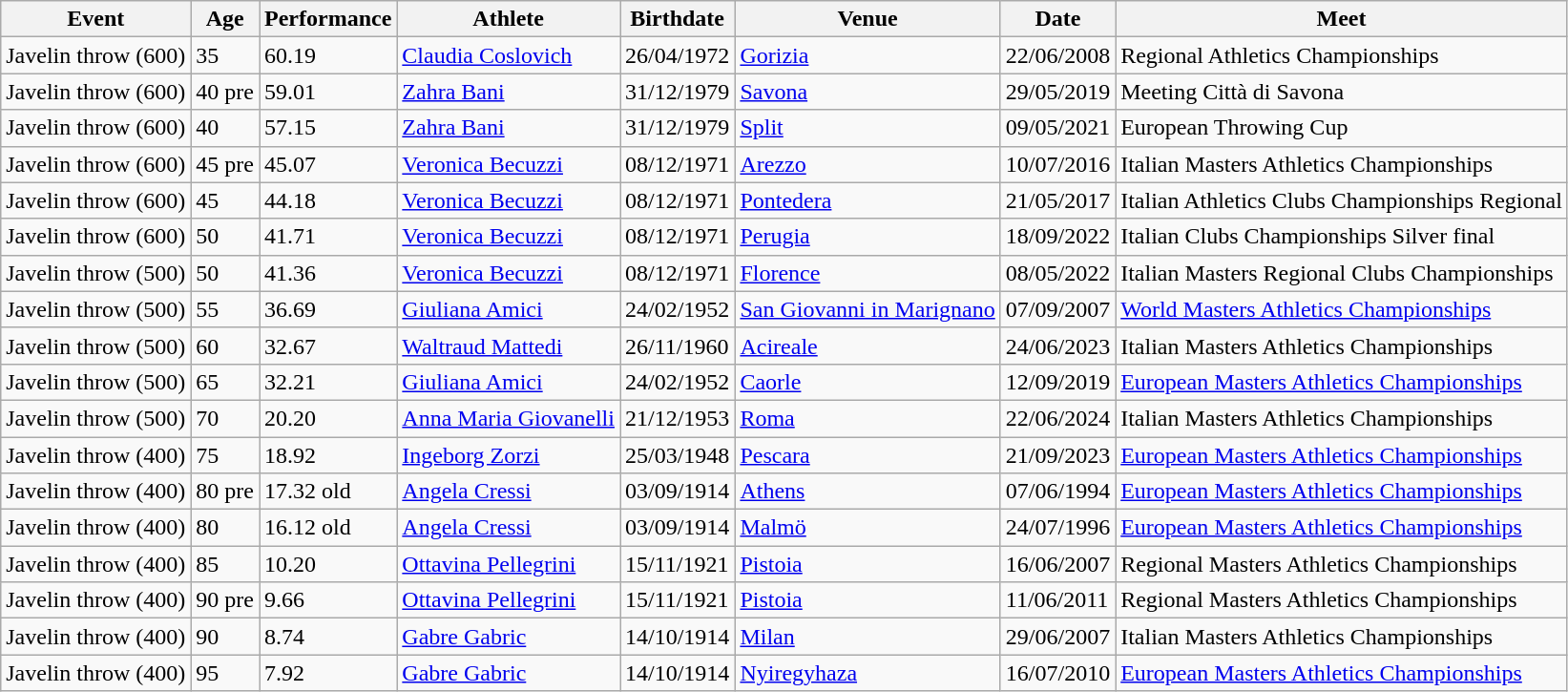<table class="wikitable" width= style="font-size:90%; text-align:center">
<tr>
<th>Event</th>
<th>Age</th>
<th>Performance</th>
<th>Athlete</th>
<th>Birthdate</th>
<th>Venue</th>
<th>Date</th>
<th>Meet</th>
</tr>
<tr>
<td>Javelin throw (600)</td>
<td>35</td>
<td>60.19</td>
<td align=left><a href='#'>Claudia Coslovich</a></td>
<td>26/04/1972</td>
<td align=left><a href='#'>Gorizia</a></td>
<td>22/06/2008</td>
<td>Regional Athletics Championships</td>
</tr>
<tr>
<td>Javelin throw (600)</td>
<td>40 pre</td>
<td>59.01</td>
<td align=left><a href='#'>Zahra Bani</a></td>
<td>31/12/1979</td>
<td align=left><a href='#'>Savona</a></td>
<td>29/05/2019</td>
<td>Meeting Città di Savona</td>
</tr>
<tr>
<td>Javelin throw (600)</td>
<td>40</td>
<td>57.15</td>
<td align=left><a href='#'>Zahra Bani</a></td>
<td>31/12/1979</td>
<td align=left><a href='#'>Split</a></td>
<td>09/05/2021</td>
<td>European Throwing Cup</td>
</tr>
<tr>
<td>Javelin throw (600)</td>
<td>45 pre</td>
<td>45.07</td>
<td align=left><a href='#'>Veronica Becuzzi</a></td>
<td>08/12/1971</td>
<td align=left><a href='#'>Arezzo</a></td>
<td>10/07/2016</td>
<td>Italian Masters Athletics Championships</td>
</tr>
<tr>
<td>Javelin throw (600)</td>
<td>45</td>
<td>44.18</td>
<td align=left><a href='#'>Veronica Becuzzi</a></td>
<td>08/12/1971</td>
<td align=left><a href='#'>Pontedera</a></td>
<td>21/05/2017</td>
<td>Italian Athletics Clubs Championships Regional</td>
</tr>
<tr>
<td>Javelin throw (600)</td>
<td>50</td>
<td>41.71</td>
<td align=left><a href='#'>Veronica Becuzzi</a></td>
<td>08/12/1971</td>
<td align=left><a href='#'>Perugia</a></td>
<td>18/09/2022</td>
<td>Italian Clubs Championships Silver final</td>
</tr>
<tr>
<td>Javelin throw (500)</td>
<td>50</td>
<td>41.36</td>
<td align=left><a href='#'>Veronica Becuzzi</a></td>
<td>08/12/1971</td>
<td align=left><a href='#'>Florence</a></td>
<td>08/05/2022</td>
<td>Italian Masters Regional Clubs Championships</td>
</tr>
<tr>
<td>Javelin throw (500)</td>
<td>55</td>
<td>36.69</td>
<td align=left><a href='#'>Giuliana Amici</a></td>
<td>24/02/1952</td>
<td align=left><a href='#'>San Giovanni in Marignano</a></td>
<td>07/09/2007</td>
<td><a href='#'>World Masters Athletics Championships</a></td>
</tr>
<tr>
<td>Javelin throw (500)</td>
<td>60</td>
<td>32.67</td>
<td align=left><a href='#'>Waltraud Mattedi</a></td>
<td>26/11/1960</td>
<td align=left><a href='#'>Acireale</a></td>
<td>24/06/2023</td>
<td>Italian Masters Athletics Championships</td>
</tr>
<tr>
<td>Javelin throw (500)</td>
<td>65</td>
<td>32.21</td>
<td align=left><a href='#'>Giuliana Amici</a></td>
<td>24/02/1952</td>
<td align=left><a href='#'>Caorle</a></td>
<td>12/09/2019</td>
<td><a href='#'>European Masters Athletics Championships</a></td>
</tr>
<tr>
<td>Javelin throw (500)</td>
<td>70</td>
<td>20.20</td>
<td align=left><a href='#'>Anna Maria Giovanelli</a></td>
<td>21/12/1953</td>
<td align=left><a href='#'>Roma</a></td>
<td>22/06/2024</td>
<td>Italian Masters Athletics Championships</td>
</tr>
<tr>
<td>Javelin throw (400)</td>
<td>75</td>
<td>18.92</td>
<td align=left><a href='#'>Ingeborg Zorzi</a></td>
<td>25/03/1948</td>
<td align=left><a href='#'>Pescara</a></td>
<td>21/09/2023</td>
<td><a href='#'>European Masters Athletics Championships</a></td>
</tr>
<tr>
<td>Javelin throw (400)</td>
<td>80 pre</td>
<td>17.32 old</td>
<td align=left><a href='#'>Angela Cressi</a></td>
<td>03/09/1914</td>
<td align=left><a href='#'>Athens</a></td>
<td>07/06/1994</td>
<td><a href='#'>European Masters Athletics Championships</a></td>
</tr>
<tr>
<td>Javelin throw (400)</td>
<td>80</td>
<td>16.12 old</td>
<td align=left><a href='#'>Angela Cressi</a></td>
<td>03/09/1914</td>
<td align=left><a href='#'>Malmö</a></td>
<td>24/07/1996</td>
<td><a href='#'>European Masters Athletics Championships</a></td>
</tr>
<tr>
<td>Javelin throw (400)</td>
<td>85</td>
<td>10.20</td>
<td align=left><a href='#'>Ottavina Pellegrini</a></td>
<td>15/11/1921</td>
<td align=left><a href='#'>Pistoia</a></td>
<td>16/06/2007</td>
<td>Regional Masters Athletics Championships</td>
</tr>
<tr>
<td>Javelin throw (400)</td>
<td>90 pre</td>
<td>9.66</td>
<td align=left><a href='#'>Ottavina Pellegrini</a></td>
<td>15/11/1921</td>
<td align=left><a href='#'>Pistoia</a></td>
<td>11/06/2011</td>
<td>Regional Masters Athletics Championships</td>
</tr>
<tr>
<td>Javelin throw (400)</td>
<td>90</td>
<td>8.74</td>
<td align=left><a href='#'>Gabre Gabric</a></td>
<td>14/10/1914</td>
<td align=left><a href='#'>Milan</a></td>
<td>29/06/2007</td>
<td>Italian Masters Athletics Championships</td>
</tr>
<tr>
<td>Javelin throw (400)</td>
<td>95</td>
<td>7.92</td>
<td align=left><a href='#'>Gabre Gabric</a></td>
<td>14/10/1914</td>
<td align=left><a href='#'>Nyiregyhaza</a></td>
<td>16/07/2010</td>
<td><a href='#'>European Masters Athletics Championships</a></td>
</tr>
</table>
